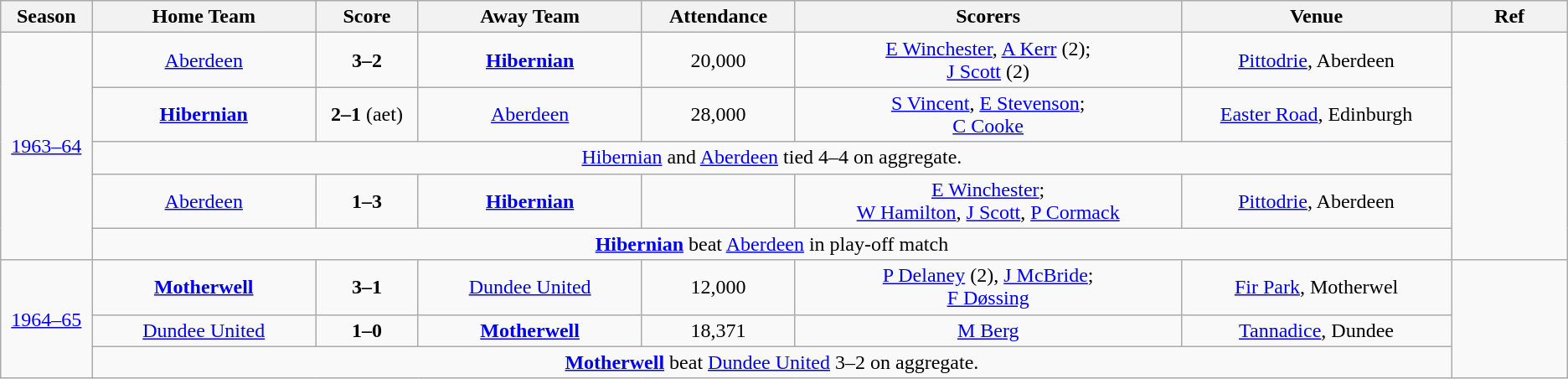<table class="wikitable">
<tr align=center>
<th width=1%>Season</th>
<th width=5%>Home Team</th>
<th width=2%>Score</th>
<th width=5%>Away Team</th>
<th width=2%>Attendance</th>
<th width=10%>Scorers</th>
<th width=7%>Venue</th>
<th width=3%>Ref</th>
</tr>
<tr align=center>
<td rowspan=5><a href='#'>1963–64</a></td>
<td><a href='#'>Aberdeen</a></td>
<td><strong>3–2</strong></td>
<td><strong><a href='#'>Hibernian</a></strong></td>
<td>20,000</td>
<td><a href='#'>E Winchester</a>, <a href='#'>A Kerr</a> (2);<br><a href='#'>J Scott</a> (2)</td>
<td><a href='#'>Pittodrie</a>, Aberdeen</td>
<td rowspan=5><br></td>
</tr>
<tr align=center>
<td><strong><a href='#'>Hibernian</a></strong></td>
<td><strong>2–1</strong> (aet)</td>
<td><a href='#'>Aberdeen</a></td>
<td>28,000</td>
<td><a href='#'>S Vincent</a>, <a href='#'>E Stevenson</a>;<br><a href='#'>C Cooke</a></td>
<td><a href='#'>Easter Road</a>, Edinburgh</td>
</tr>
<tr align=center>
<td colspan=6><a href='#'>Hibernian</a> and <a href='#'>Aberdeen</a> tied 4–4 on aggregate.</td>
</tr>
<tr align=center>
<td><a href='#'>Aberdeen</a></td>
<td><strong>1–3</strong></td>
<td><strong><a href='#'>Hibernian</a></strong></td>
<td></td>
<td><a href='#'>E Winchester</a>;<br><a href='#'>W Hamilton</a>, <a href='#'>J Scott</a>, <a href='#'>P Cormack</a></td>
<td><a href='#'>Pittodrie</a>, Aberdeen</td>
</tr>
<tr align=center>
<td colspan=6><strong><a href='#'>Hibernian</a></strong> beat <a href='#'>Aberdeen</a> in play-off match</td>
</tr>
<tr align=center>
<td rowspan=3><a href='#'>1964–65</a></td>
<td><strong><a href='#'>Motherwell</a></strong></td>
<td><strong>3–1</strong></td>
<td><a href='#'>Dundee United</a></td>
<td>12,000</td>
<td><a href='#'>P Delaney</a> (2), <a href='#'>J McBride</a>;<br><a href='#'>F Døssing</a></td>
<td><a href='#'>Fir Park</a>, Motherwel</td>
<td rowspan=3><br></td>
</tr>
<tr align=center>
<td><a href='#'>Dundee United</a></td>
<td><strong>1–0</strong></td>
<td><strong><a href='#'>Motherwell</a></strong></td>
<td>18,371</td>
<td><a href='#'>M Berg</a></td>
<td><a href='#'>Tannadice</a>, Dundee</td>
</tr>
<tr align=center>
<td colspan=6><strong><a href='#'>Motherwell</a></strong> beat <a href='#'>Dundee United</a> 3–2 on aggregate.</td>
</tr>
</table>
